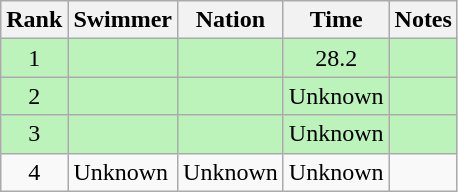<table class="wikitable sortable" style="text-align:center">
<tr>
<th>Rank</th>
<th>Swimmer</th>
<th>Nation</th>
<th>Time</th>
<th>Notes</th>
</tr>
<tr style="background:#bbf3bb;">
<td>1</td>
<td align=left></td>
<td align=left></td>
<td>28.2</td>
<td></td>
</tr>
<tr style="background:#bbf3bb;">
<td>2</td>
<td align=left></td>
<td align=left></td>
<td>Unknown</td>
<td></td>
</tr>
<tr style="background:#bbf3bb;">
<td>3</td>
<td align=left></td>
<td align=left></td>
<td>Unknown</td>
<td></td>
</tr>
<tr>
<td>4</td>
<td align=left>Unknown</td>
<td align=left>Unknown</td>
<td>Unknown</td>
<td></td>
</tr>
</table>
